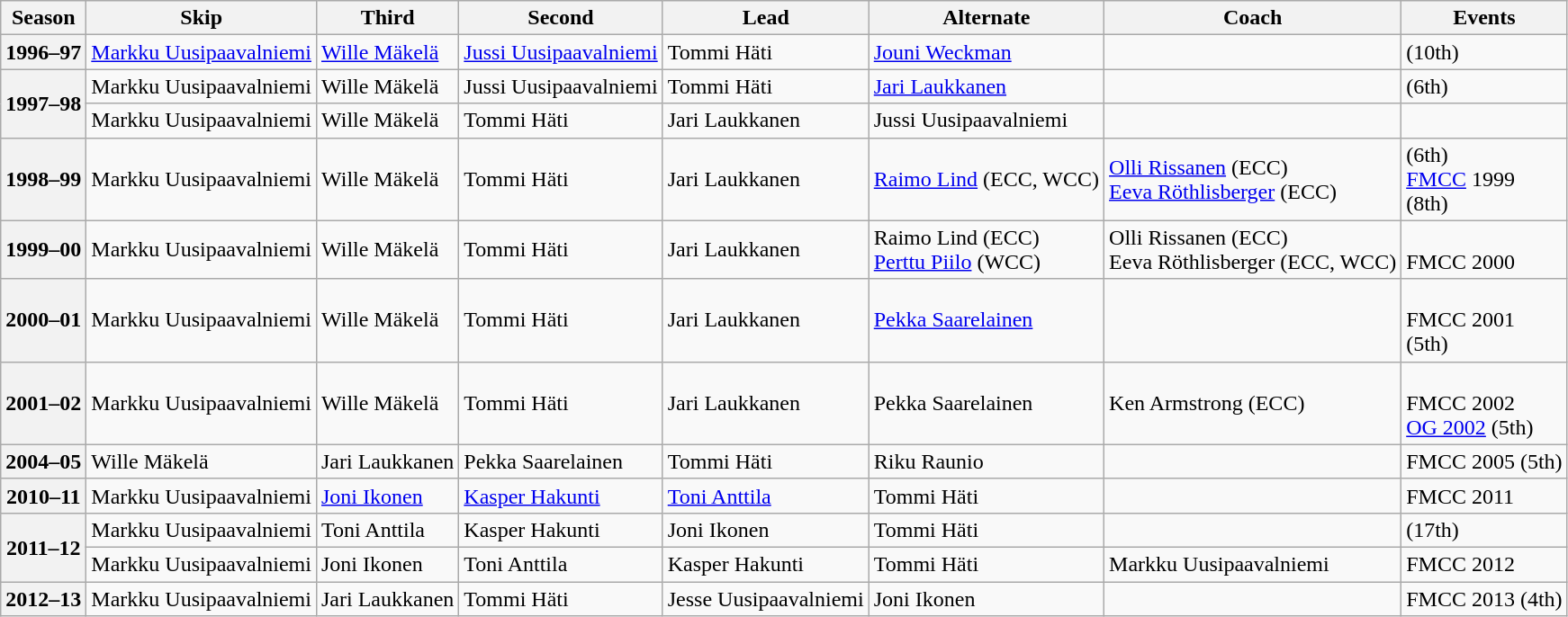<table class="wikitable">
<tr>
<th scope="col">Season</th>
<th scope="col">Skip</th>
<th scope="col">Third</th>
<th scope="col">Second</th>
<th scope="col">Lead</th>
<th scope="col">Alternate</th>
<th scope="col">Coach</th>
<th scope="col">Events</th>
</tr>
<tr>
<th scope="row">1996–97</th>
<td><a href='#'>Markku Uusipaavalniemi</a></td>
<td><a href='#'>Wille Mäkelä</a></td>
<td><a href='#'>Jussi Uusipaavalniemi</a></td>
<td>Tommi Häti</td>
<td><a href='#'>Jouni Weckman</a></td>
<td></td>
<td> (10th)</td>
</tr>
<tr>
<th scope="row" rowspan=2>1997–98</th>
<td>Markku Uusipaavalniemi</td>
<td>Wille Mäkelä</td>
<td>Jussi Uusipaavalniemi</td>
<td>Tommi Häti</td>
<td><a href='#'>Jari Laukkanen</a></td>
<td></td>
<td> (6th)</td>
</tr>
<tr>
<td>Markku Uusipaavalniemi</td>
<td>Wille Mäkelä</td>
<td>Tommi Häti</td>
<td>Jari Laukkanen</td>
<td>Jussi Uusipaavalniemi</td>
<td></td>
<td> </td>
</tr>
<tr>
<th scope="row">1998–99</th>
<td>Markku Uusipaavalniemi</td>
<td>Wille Mäkelä</td>
<td>Tommi Häti</td>
<td>Jari Laukkanen</td>
<td><a href='#'>Raimo Lind</a> (ECC, WCC)</td>
<td><a href='#'>Olli Rissanen</a> (ECC)<br><a href='#'>Eeva Röthlisberger</a> (ECC)</td>
<td> (6th)<br><a href='#'>FMCC</a> 1999 <br> (8th)</td>
</tr>
<tr>
<th scope="row">1999–00</th>
<td>Markku Uusipaavalniemi</td>
<td>Wille Mäkelä</td>
<td>Tommi Häti</td>
<td>Jari Laukkanen</td>
<td>Raimo Lind (ECC)<br><a href='#'>Perttu Piilo</a> (WCC)</td>
<td>Olli Rissanen (ECC)<br>Eeva Röthlisberger (ECC, WCC)</td>
<td> <br>FMCC 2000 <br> </td>
</tr>
<tr>
<th scope="row">2000–01</th>
<td>Markku Uusipaavalniemi</td>
<td>Wille Mäkelä</td>
<td>Tommi Häti</td>
<td>Jari Laukkanen</td>
<td><a href='#'>Pekka Saarelainen</a></td>
<td></td>
<td> <br>FMCC 2001 <br> (5th)</td>
</tr>
<tr>
<th scope="row">2001–02</th>
<td>Markku Uusipaavalniemi</td>
<td>Wille Mäkelä</td>
<td>Tommi Häti</td>
<td>Jari Laukkanen</td>
<td>Pekka Saarelainen</td>
<td>Ken Armstrong (ECC)</td>
<td> <br>FMCC 2002 <br><a href='#'>OG 2002</a> (5th)</td>
</tr>
<tr>
<th scope="row">2004–05</th>
<td>Wille Mäkelä</td>
<td>Jari Laukkanen</td>
<td>Pekka Saarelainen</td>
<td>Tommi Häti</td>
<td>Riku Raunio</td>
<td></td>
<td>FMCC 2005 (5th)</td>
</tr>
<tr>
<th scope="row">2010–11</th>
<td>Markku Uusipaavalniemi</td>
<td><a href='#'>Joni Ikonen</a></td>
<td><a href='#'>Kasper Hakunti</a></td>
<td><a href='#'>Toni Anttila</a></td>
<td>Tommi Häti</td>
<td></td>
<td>FMCC 2011 </td>
</tr>
<tr>
<th scope="row" rowspan=2>2011–12</th>
<td>Markku Uusipaavalniemi</td>
<td>Toni Anttila</td>
<td>Kasper Hakunti</td>
<td>Joni Ikonen</td>
<td>Tommi Häti</td>
<td></td>
<td> (17th)</td>
</tr>
<tr>
<td>Markku Uusipaavalniemi</td>
<td>Joni Ikonen</td>
<td>Toni Anttila</td>
<td>Kasper Hakunti</td>
<td>Tommi Häti</td>
<td>Markku Uusipaavalniemi</td>
<td>FMCC 2012 </td>
</tr>
<tr>
<th scope="row">2012–13</th>
<td>Markku Uusipaavalniemi</td>
<td>Jari Laukkanen</td>
<td>Tommi Häti</td>
<td>Jesse Uusipaavalniemi</td>
<td>Joni Ikonen</td>
<td></td>
<td>FMCC 2013 (4th)</td>
</tr>
</table>
